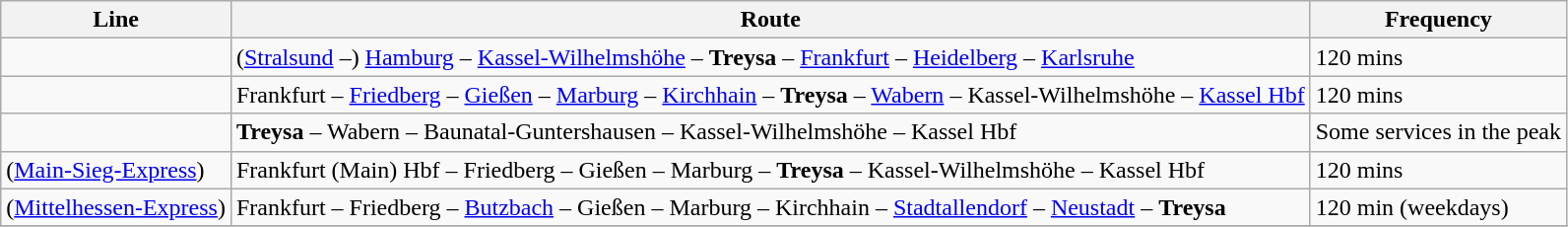<table class="wikitable">
<tr class="hintergrundfarbe5">
<th>Line</th>
<th>Route</th>
<th>Frequency</th>
</tr>
<tr>
<td></td>
<td>(<a href='#'>Stralsund</a> –) <a href='#'>Hamburg</a> – <a href='#'>Kassel-Wilhelmshöhe</a> – <strong>Treysa</strong> – <a href='#'>Frankfurt</a> – <a href='#'>Heidelberg</a> – <a href='#'>Karlsruhe</a></td>
<td>120 mins</td>
</tr>
<tr>
<td></td>
<td>Frankfurt – <a href='#'>Friedberg</a> – <a href='#'>Gießen</a> – <a href='#'>Marburg</a> – <a href='#'>Kirchhain</a> – <strong>Treysa</strong> – <a href='#'>Wabern</a> – Kassel-Wilhelmshöhe – <a href='#'>Kassel Hbf</a></td>
<td>120 mins</td>
</tr>
<tr>
<td></td>
<td><strong>Treysa</strong> – Wabern – Baunatal-Guntershausen – Kassel-Wilhelmshöhe – Kassel Hbf</td>
<td>Some services in the peak</td>
</tr>
<tr>
<td> (<a href='#'>Main-Sieg-Express</a>)</td>
<td>Frankfurt (Main) Hbf – Friedberg – Gießen – Marburg  – <strong>Treysa</strong> – Kassel-Wilhelmshöhe – Kassel Hbf</td>
<td>120 mins</td>
</tr>
<tr>
<td> (<a href='#'>Mittelhessen-Express</a>)</td>
<td>Frankfurt – Friedberg – <a href='#'>Butzbach</a> – Gießen – Marburg – Kirchhain – <a href='#'>Stadtallendorf</a> – <a href='#'>Neustadt</a> – <strong>Treysa</strong></td>
<td>120 min (weekdays)</td>
</tr>
<tr>
</tr>
</table>
